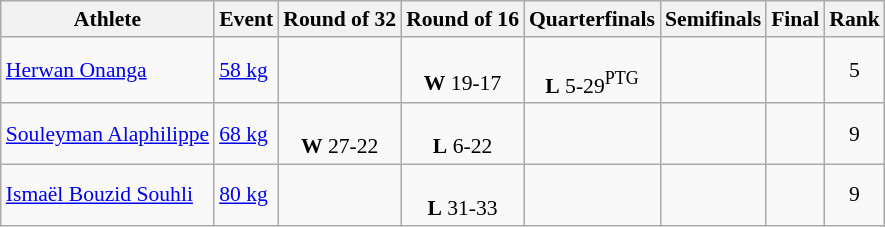<table class=wikitable style="font-size:90%; text-align:center">
<tr>
<th>Athlete</th>
<th>Event</th>
<th>Round of 32</th>
<th>Round of 16</th>
<th>Quarterfinals</th>
<th>Semifinals</th>
<th>Final</th>
<th>Rank</th>
</tr>
<tr>
<td align=left><a href='#'>Herwan Onanga</a></td>
<td align=left><a href='#'>58 kg</a></td>
<td></td>
<td><br><strong>W</strong> 19-17</td>
<td><br><strong>L</strong> 5-29<sup>PTG</sup></td>
<td></td>
<td></td>
<td>5</td>
</tr>
<tr>
<td align=left><a href='#'>Souleyman Alaphilippe</a></td>
<td align=left><a href='#'>68 kg</a></td>
<td><br><strong>W</strong> 27-22</td>
<td><br><strong>L</strong> 6-22</td>
<td></td>
<td></td>
<td></td>
<td>9</td>
</tr>
<tr>
<td align=left><a href='#'>Ismaël Bouzid Souhli</a></td>
<td align=left><a href='#'>80 kg</a></td>
<td></td>
<td><br><strong>L</strong> 31-33</td>
<td></td>
<td></td>
<td></td>
<td>9</td>
</tr>
</table>
